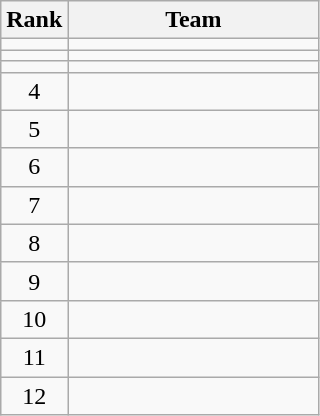<table class=wikitable style="text-align:center;">
<tr>
<th>Rank</th>
<th width=160>Team</th>
</tr>
<tr>
<td></td>
<td align=left></td>
</tr>
<tr>
<td></td>
<td align=left></td>
</tr>
<tr>
<td></td>
<td align=left></td>
</tr>
<tr>
<td>4</td>
<td align=left></td>
</tr>
<tr>
<td>5</td>
<td align=left></td>
</tr>
<tr>
<td>6</td>
<td align=left></td>
</tr>
<tr>
<td>7</td>
<td align=left></td>
</tr>
<tr>
<td>8</td>
<td align=left></td>
</tr>
<tr>
<td>9</td>
<td align=left></td>
</tr>
<tr>
<td>10</td>
<td align=left></td>
</tr>
<tr>
<td>11</td>
<td align=left></td>
</tr>
<tr>
<td>12</td>
<td align=left></td>
</tr>
</table>
